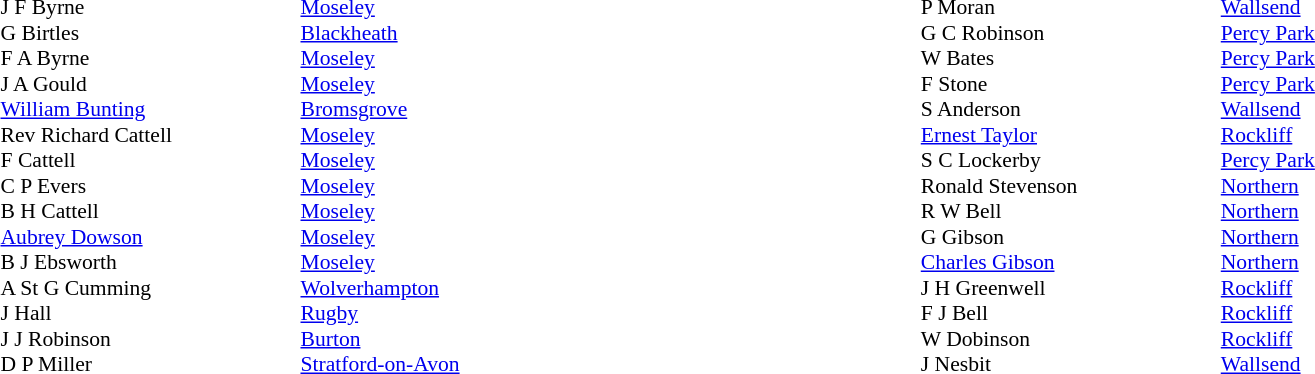<table width="80%">
<tr>
<td valign="top" width="50%"><br><table style="font-size: 90%" cellspacing="0" cellpadding="0">
<tr>
<th width="20"></th>
<th width="200"></th>
</tr>
<tr>
<td></td>
<td>J F Byrne</td>
<td><a href='#'>Moseley</a></td>
</tr>
<tr>
<td></td>
<td>G Birtles</td>
<td><a href='#'>Blackheath</a></td>
</tr>
<tr>
<td></td>
<td>F A Byrne</td>
<td><a href='#'>Moseley</a></td>
</tr>
<tr>
<td></td>
<td>J A Gould</td>
<td><a href='#'>Moseley</a></td>
</tr>
<tr>
<td></td>
<td><a href='#'>William Bunting</a></td>
<td><a href='#'>Bromsgrove</a></td>
</tr>
<tr>
<td></td>
<td>Rev Richard Cattell</td>
<td><a href='#'>Moseley</a></td>
</tr>
<tr>
<td></td>
<td>F Cattell</td>
<td><a href='#'>Moseley</a></td>
</tr>
<tr>
<td></td>
<td>C P Evers</td>
<td><a href='#'>Moseley</a></td>
</tr>
<tr>
<td></td>
<td>B H Cattell</td>
<td><a href='#'>Moseley</a></td>
</tr>
<tr>
<td></td>
<td><a href='#'>Aubrey Dowson</a></td>
<td><a href='#'>Moseley</a></td>
</tr>
<tr>
<td></td>
<td>B J Ebsworth</td>
<td><a href='#'>Moseley</a></td>
</tr>
<tr>
<td></td>
<td>A St G Cumming</td>
<td><a href='#'>Wolverhampton</a></td>
</tr>
<tr>
<td></td>
<td>J Hall</td>
<td><a href='#'>Rugby</a></td>
</tr>
<tr>
<td></td>
<td>J J Robinson</td>
<td><a href='#'>Burton</a></td>
</tr>
<tr>
<td></td>
<td>D P Miller</td>
<td><a href='#'>Stratford-on-Avon</a></td>
</tr>
<tr>
</tr>
</table>
</td>
<td valign="top" width="50%"><br><table style="font-size: 90%" cellspacing="0" cellpadding="0" align="center">
<tr>
<th width="20"></th>
<th width="200"></th>
</tr>
<tr>
<td></td>
<td>P Moran</td>
<td><a href='#'>Wallsend</a></td>
</tr>
<tr>
<td></td>
<td>G C Robinson</td>
<td><a href='#'>Percy Park</a></td>
</tr>
<tr>
<td></td>
<td>W Bates</td>
<td><a href='#'>Percy Park</a></td>
</tr>
<tr>
<td></td>
<td>F Stone</td>
<td><a href='#'>Percy Park</a></td>
</tr>
<tr>
<td></td>
<td>S Anderson</td>
<td><a href='#'>Wallsend</a></td>
</tr>
<tr>
<td></td>
<td><a href='#'>Ernest Taylor</a></td>
<td><a href='#'>Rockliff</a></td>
</tr>
<tr>
<td></td>
<td>S C Lockerby</td>
<td><a href='#'>Percy Park</a></td>
</tr>
<tr>
<td></td>
<td>Ronald Stevenson</td>
<td><a href='#'>Northern</a></td>
</tr>
<tr>
<td></td>
<td>R W Bell</td>
<td><a href='#'>Northern</a></td>
</tr>
<tr>
<td></td>
<td>G Gibson</td>
<td><a href='#'>Northern</a></td>
</tr>
<tr>
<td></td>
<td><a href='#'>Charles Gibson</a></td>
<td><a href='#'>Northern</a></td>
</tr>
<tr>
<td></td>
<td>J H Greenwell</td>
<td><a href='#'>Rockliff</a></td>
</tr>
<tr>
<td></td>
<td>F J Bell</td>
<td><a href='#'>Rockliff</a></td>
</tr>
<tr>
<td></td>
<td>W Dobinson</td>
<td><a href='#'>Rockliff</a></td>
</tr>
<tr>
<td></td>
<td>J Nesbit</td>
<td><a href='#'>Wallsend</a></td>
</tr>
<tr>
</tr>
</table>
</td>
</tr>
</table>
